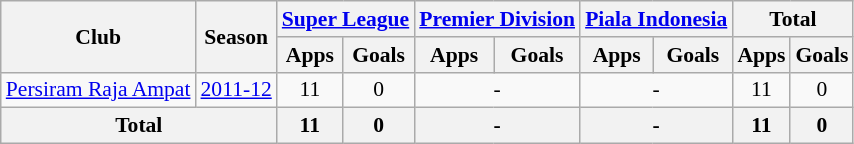<table class="wikitable" style="font-size:90%; text-align:center;">
<tr>
<th rowspan="2">Club</th>
<th rowspan="2">Season</th>
<th colspan="2"><a href='#'>Super League</a></th>
<th colspan="2"><a href='#'>Premier Division</a></th>
<th colspan="2"><a href='#'>Piala Indonesia</a></th>
<th colspan="2">Total</th>
</tr>
<tr>
<th>Apps</th>
<th>Goals</th>
<th>Apps</th>
<th>Goals</th>
<th>Apps</th>
<th>Goals</th>
<th>Apps</th>
<th>Goals</th>
</tr>
<tr>
<td rowspan="1"><a href='#'>Persiram Raja Ampat</a></td>
<td><a href='#'>2011-12</a></td>
<td>11</td>
<td>0</td>
<td colspan="2">-</td>
<td colspan="2">-</td>
<td>11</td>
<td>0</td>
</tr>
<tr>
<th colspan="2">Total</th>
<th>11</th>
<th>0</th>
<th colspan="2">-</th>
<th colspan="2">-</th>
<th>11</th>
<th>0</th>
</tr>
</table>
